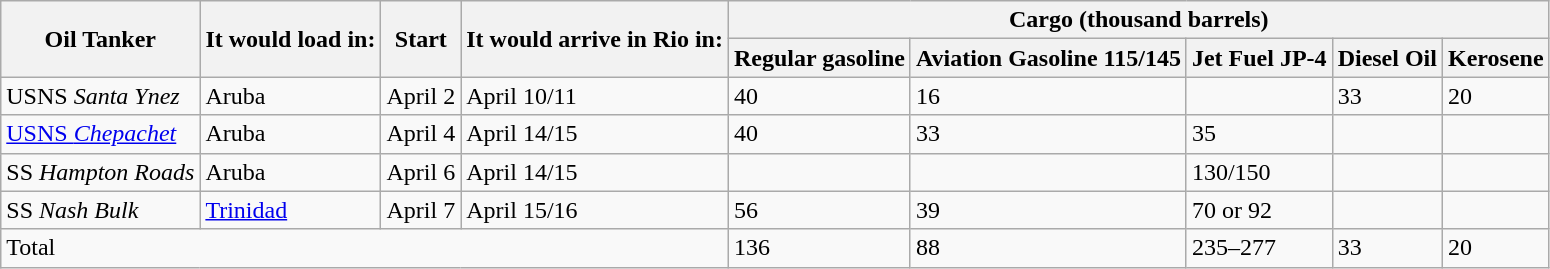<table class="wikitable">
<tr>
<th rowspan="2">Oil Tanker</th>
<th rowspan="2">It would load in:</th>
<th rowspan="2">Start</th>
<th rowspan="2">It would arrive in Rio in:</th>
<th colspan="5">Cargo (thousand barrels)</th>
</tr>
<tr>
<th>Regular gasoline</th>
<th>Aviation Gasoline 115/145</th>
<th>Jet Fuel JP-4</th>
<th>Diesel Oil</th>
<th>Kerosene</th>
</tr>
<tr>
<td>USNS <em>Santa Ynez</em></td>
<td>Aruba</td>
<td>April 2</td>
<td>April 10/11</td>
<td>40</td>
<td>16</td>
<td></td>
<td>33</td>
<td>20</td>
</tr>
<tr>
<td><a href='#'>USNS <em>Chepachet</em></a></td>
<td>Aruba</td>
<td>April 4</td>
<td>April 14/15</td>
<td>40</td>
<td>33</td>
<td>35</td>
<td></td>
<td></td>
</tr>
<tr>
<td>SS <em>Hampton Roads</em></td>
<td>Aruba</td>
<td>April 6</td>
<td>April 14/15</td>
<td></td>
<td></td>
<td>130/150</td>
<td></td>
<td></td>
</tr>
<tr>
<td>SS <em>Nash Bulk</em></td>
<td><a href='#'>Trinidad</a></td>
<td>April 7</td>
<td>April 15/16</td>
<td>56</td>
<td>39</td>
<td>70 or 92</td>
<td></td>
<td></td>
</tr>
<tr>
<td colspan="4">Total</td>
<td>136</td>
<td>88</td>
<td>235–277</td>
<td>33</td>
<td>20</td>
</tr>
</table>
